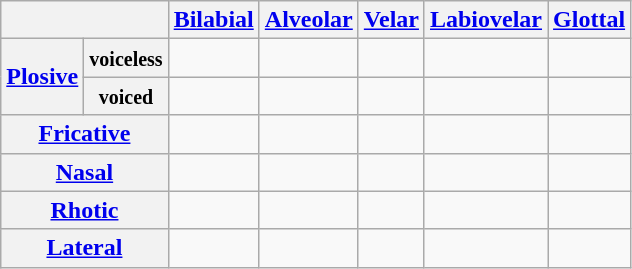<table class="wikitable" style="text-align:center;">
<tr>
<th colspan="2"></th>
<th><a href='#'>Bilabial</a></th>
<th><a href='#'>Alveolar</a></th>
<th><a href='#'>Velar</a></th>
<th><a href='#'>Labiovelar</a></th>
<th><a href='#'>Glottal</a></th>
</tr>
<tr>
<th rowspan="2"><a href='#'>Plosive</a></th>
<th><small>voiceless</small></th>
<td></td>
<td></td>
<td></td>
<td></td>
<td></td>
</tr>
<tr>
<th><small>voiced</small></th>
<td></td>
<td></td>
<td></td>
<td></td>
<td></td>
</tr>
<tr>
<th colspan="2"><a href='#'>Fricative</a></th>
<td></td>
<td></td>
<td></td>
<td></td>
<td></td>
</tr>
<tr>
<th colspan="2"><a href='#'>Nasal</a></th>
<td></td>
<td></td>
<td></td>
<td></td>
<td></td>
</tr>
<tr>
<th colspan="2"><a href='#'>Rhotic</a></th>
<td></td>
<td></td>
<td></td>
<td></td>
<td></td>
</tr>
<tr>
<th colspan="2"><a href='#'>Lateral</a></th>
<td></td>
<td></td>
<td></td>
<td></td>
<td></td>
</tr>
</table>
